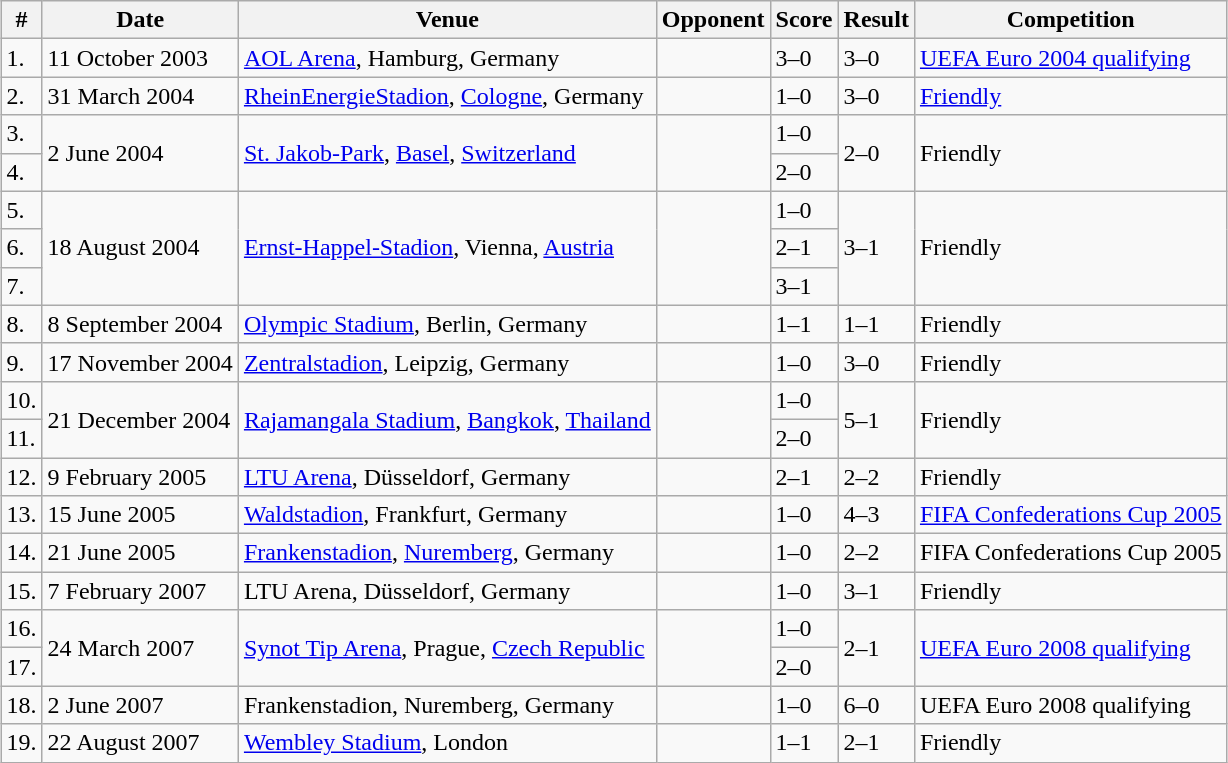<table class="wikitable"  style="margin:auto; font-size:100%;">
<tr>
<th>#</th>
<th>Date</th>
<th>Venue</th>
<th>Opponent</th>
<th>Score</th>
<th>Result</th>
<th>Competition</th>
</tr>
<tr>
<td>1.</td>
<td>11 October 2003</td>
<td><a href='#'>AOL Arena</a>, Hamburg, Germany</td>
<td></td>
<td>3–0</td>
<td>3–0</td>
<td><a href='#'>UEFA Euro 2004 qualifying</a></td>
</tr>
<tr>
<td>2.</td>
<td>31 March 2004</td>
<td><a href='#'>RheinEnergieStadion</a>, <a href='#'>Cologne</a>, Germany</td>
<td></td>
<td>1–0</td>
<td>3–0</td>
<td><a href='#'>Friendly</a></td>
</tr>
<tr>
<td>3.</td>
<td rowspan="2">2 June 2004</td>
<td rowspan="2"><a href='#'>St. Jakob-Park</a>, <a href='#'>Basel</a>, <a href='#'>Switzerland</a></td>
<td rowspan="2"></td>
<td>1–0</td>
<td rowspan="2">2–0</td>
<td rowspan="2">Friendly</td>
</tr>
<tr>
<td>4.</td>
<td>2–0</td>
</tr>
<tr>
<td>5.</td>
<td rowspan="3">18 August 2004</td>
<td rowspan="3"><a href='#'>Ernst-Happel-Stadion</a>, Vienna, <a href='#'>Austria</a></td>
<td rowspan="3"></td>
<td>1–0</td>
<td rowspan="3">3–1</td>
<td rowspan="3">Friendly</td>
</tr>
<tr>
<td>6.</td>
<td>2–1</td>
</tr>
<tr>
<td>7.</td>
<td>3–1</td>
</tr>
<tr>
<td>8.</td>
<td>8 September 2004</td>
<td><a href='#'>Olympic Stadium</a>, Berlin, Germany</td>
<td></td>
<td>1–1</td>
<td>1–1</td>
<td>Friendly</td>
</tr>
<tr>
<td>9.</td>
<td>17 November 2004</td>
<td><a href='#'>Zentralstadion</a>, Leipzig, Germany</td>
<td></td>
<td>1–0</td>
<td>3–0</td>
<td>Friendly</td>
</tr>
<tr>
<td>10.</td>
<td rowspan="2">21 December 2004</td>
<td rowspan="2"><a href='#'>Rajamangala Stadium</a>, <a href='#'>Bangkok</a>, <a href='#'>Thailand</a></td>
<td rowspan="2"></td>
<td>1–0</td>
<td rowspan="2">5–1</td>
<td rowspan="2">Friendly</td>
</tr>
<tr>
<td>11.</td>
<td>2–0</td>
</tr>
<tr>
<td>12.</td>
<td>9 February 2005</td>
<td><a href='#'>LTU Arena</a>, Düsseldorf, Germany</td>
<td></td>
<td>2–1</td>
<td>2–2</td>
<td>Friendly</td>
</tr>
<tr>
<td>13.</td>
<td>15 June 2005</td>
<td><a href='#'>Waldstadion</a>, Frankfurt, Germany</td>
<td></td>
<td>1–0</td>
<td>4–3</td>
<td><a href='#'>FIFA Confederations Cup 2005</a></td>
</tr>
<tr>
<td>14.</td>
<td>21 June 2005</td>
<td><a href='#'>Frankenstadion</a>, <a href='#'>Nuremberg</a>, Germany</td>
<td></td>
<td>1–0</td>
<td>2–2</td>
<td>FIFA Confederations Cup 2005</td>
</tr>
<tr>
<td>15.</td>
<td>7 February 2007</td>
<td>LTU Arena, Düsseldorf, Germany</td>
<td></td>
<td>1–0</td>
<td>3–1</td>
<td>Friendly</td>
</tr>
<tr>
<td>16.</td>
<td rowspan="2">24 March 2007</td>
<td rowspan="2"><a href='#'>Synot Tip Arena</a>, Prague, <a href='#'>Czech Republic</a></td>
<td rowspan="2"></td>
<td>1–0</td>
<td rowspan="2">2–1</td>
<td rowspan="2"><a href='#'>UEFA Euro 2008 qualifying</a></td>
</tr>
<tr>
<td>17.</td>
<td>2–0</td>
</tr>
<tr>
<td>18.</td>
<td>2 June 2007</td>
<td>Frankenstadion, Nuremberg, Germany</td>
<td></td>
<td>1–0</td>
<td>6–0</td>
<td>UEFA Euro 2008 qualifying</td>
</tr>
<tr>
<td>19.</td>
<td>22 August 2007</td>
<td><a href='#'>Wembley Stadium</a>, London</td>
<td></td>
<td>1–1</td>
<td>2–1</td>
<td>Friendly</td>
</tr>
</table>
